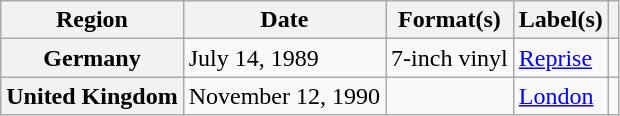<table class="wikitable plainrowheaders">
<tr>
<th scope="col">Region</th>
<th scope="col">Date</th>
<th scope="col">Format(s)</th>
<th scope="col">Label(s)</th>
<th scope="col"></th>
</tr>
<tr>
<th scope="row">Germany</th>
<td>July 14, 1989</td>
<td>7-inch vinyl</td>
<td><a href='#'>Reprise</a></td>
<td></td>
</tr>
<tr>
<th scope="row">United Kingdom</th>
<td>November 12, 1990</td>
<td></td>
<td><a href='#'>London</a></td>
<td></td>
</tr>
</table>
